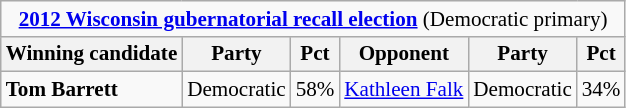<table class="wikitable" style="font-size:88%">
<tr>
<td colspan=10 style="text-align:center;"><strong><a href='#'>2012 Wisconsin gubernatorial recall election</a></strong> (Democratic primary)</td>
</tr>
<tr>
<th>Winning candidate</th>
<th>Party</th>
<th>Pct</th>
<th>Opponent</th>
<th>Party</th>
<th>Pct</th>
</tr>
<tr>
<td><strong>Tom Barrett</strong></td>
<td>Democratic</td>
<td>58%</td>
<td><a href='#'>Kathleen Falk</a></td>
<td>Democratic</td>
<td>34%</td>
</tr>
</table>
